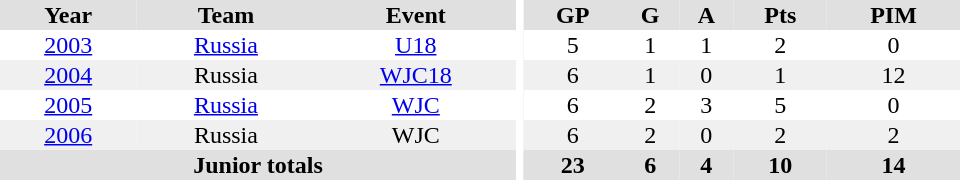<table border="0" cellpadding="1" cellspacing="0" ID="Table3" style="text-align:center; width:40em">
<tr bgcolor="#e0e0e0">
<th>Year</th>
<th>Team</th>
<th>Event</th>
<th rowspan="102" bgcolor="#ffffff"></th>
<th>GP</th>
<th>G</th>
<th>A</th>
<th>Pts</th>
<th>PIM</th>
</tr>
<tr>
<td><a href='#'>2003</a></td>
<td><a href='#'>Russia</a></td>
<td><a href='#'>U18</a></td>
<td>5</td>
<td>1</td>
<td>1</td>
<td>2</td>
<td>0</td>
</tr>
<tr bgcolor="#f0f0f0">
<td><a href='#'>2004</a></td>
<td>Russia</td>
<td><a href='#'>WJC18</a></td>
<td>6</td>
<td>1</td>
<td>0</td>
<td>1</td>
<td>12</td>
</tr>
<tr>
<td><a href='#'>2005</a></td>
<td><a href='#'>Russia</a></td>
<td><a href='#'>WJC</a></td>
<td>6</td>
<td>2</td>
<td>3</td>
<td>5</td>
<td>0</td>
</tr>
<tr bgcolor="#f0f0f0">
<td><a href='#'>2006</a></td>
<td>Russia</td>
<td>WJC</td>
<td>6</td>
<td>2</td>
<td>0</td>
<td>2</td>
<td>2</td>
</tr>
<tr bgcolor="#e0e0e0">
<th colspan="3">Junior totals</th>
<th>23</th>
<th>6</th>
<th>4</th>
<th>10</th>
<th>14</th>
</tr>
</table>
